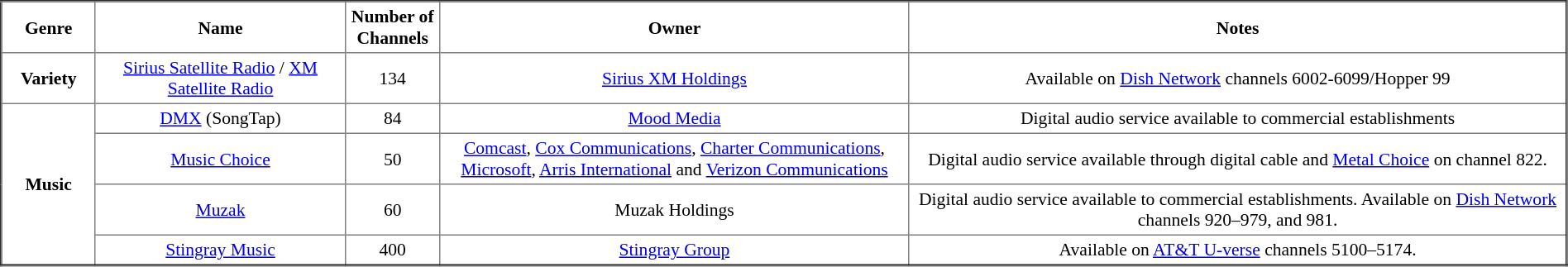<table class="toccolours sortable" border="2" cellpadding="3" style="border-collapse:collapse; font-size:90%; text-align:center; width:100%;">
<tr>
<th style="width:6%;">Genre</th>
<th style="width:16%;">Name</th>
<th style="width:6%;">Number of Channels</th>
<th style="width:30%;">Owner</th>
<th style="width:42%;">Notes</th>
</tr>
<tr>
<th>Variety</th>
<td><a href='#'>Sirius Satellite Radio</a> / <a href='#'>XM Satellite Radio</a></td>
<td>134</td>
<td><a href='#'>Sirius XM Holdings</a></td>
<td>Available on <a href='#'>Dish Network</a> channels 6002-6099/Hopper 99</td>
</tr>
<tr>
<th rowspan="4">Music</th>
<td><a href='#'>DMX</a> (SongTap)</td>
<td>84</td>
<td><a href='#'>Mood Media</a></td>
<td>Digital audio service available to commercial establishments</td>
</tr>
<tr>
<td><a href='#'>Music Choice</a></td>
<td>50</td>
<td><a href='#'>Comcast</a>, <a href='#'>Cox Communications</a>, <a href='#'>Charter Communications</a>, <a href='#'>Microsoft</a>, <a href='#'>Arris International</a> and <a href='#'>Verizon Communications</a></td>
<td>Digital audio service available through digital cable and <a href='#'>Metal Choice</a> on channel 822.</td>
</tr>
<tr>
<td><a href='#'>Muzak</a></td>
<td>60</td>
<td>Muzak Holdings</td>
<td>Digital audio service available to commercial establishments. Available on <a href='#'>Dish Network</a> channels 920–979, and 981.</td>
</tr>
<tr>
<td><a href='#'>Stingray Music</a></td>
<td>400</td>
<td><a href='#'>Stingray Group</a></td>
<td>Available on <a href='#'>AT&T U-verse</a> channels 5100–5174.</td>
</tr>
</table>
